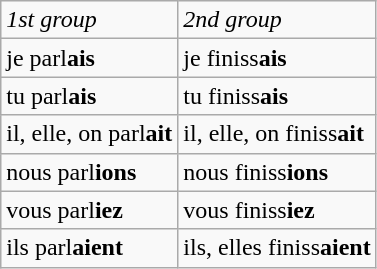<table class=wikitable>
<tr>
<td><em>1st group</em></td>
<td><em>2nd group</em></td>
</tr>
<tr>
<td>je parl<strong>ais</strong></td>
<td>je finiss<strong>ais</strong></td>
</tr>
<tr>
<td>tu parl<strong>ais</strong></td>
<td>tu finiss<strong>ais</strong></td>
</tr>
<tr>
<td>il, elle, on parl<strong>ait</strong></td>
<td>il, elle, on finiss<strong>ait</strong></td>
</tr>
<tr>
<td>nous parl<strong>ions</strong></td>
<td>nous finiss<strong>ions</strong></td>
</tr>
<tr>
<td>vous parl<strong>iez</strong></td>
<td>vous finiss<strong>iez</strong></td>
</tr>
<tr>
<td>ils parl<strong>aient</strong></td>
<td>ils, elles finiss<strong>aient</strong></td>
</tr>
</table>
